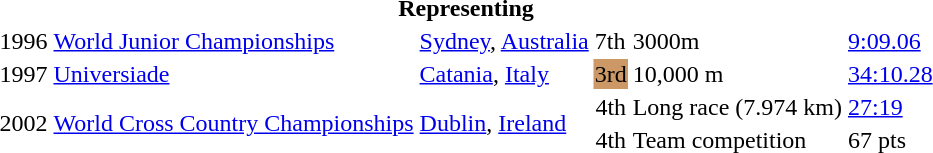<table>
<tr>
<th colspan="6">Representing </th>
</tr>
<tr>
<td>1996</td>
<td><a href='#'>World Junior Championships</a></td>
<td><a href='#'>Sydney</a>, <a href='#'>Australia</a></td>
<td>7th</td>
<td>3000m</td>
<td><a href='#'>9:09.06</a></td>
</tr>
<tr>
<td>1997</td>
<td><a href='#'>Universiade</a></td>
<td><a href='#'>Catania</a>, <a href='#'>Italy</a></td>
<td bgcolor="cc9966" align="center">3rd</td>
<td>10,000 m</td>
<td><a href='#'>34:10.28</a></td>
</tr>
<tr>
<td rowspan=2>2002</td>
<td rowspan=2><a href='#'>World Cross Country Championships</a></td>
<td rowspan=2><a href='#'>Dublin</a>, <a href='#'>Ireland</a></td>
<td align="center">4th</td>
<td>Long race (7.974 km)</td>
<td><a href='#'>27:19</a></td>
</tr>
<tr>
<td align="center">4th</td>
<td>Team competition</td>
<td>67 pts</td>
</tr>
</table>
